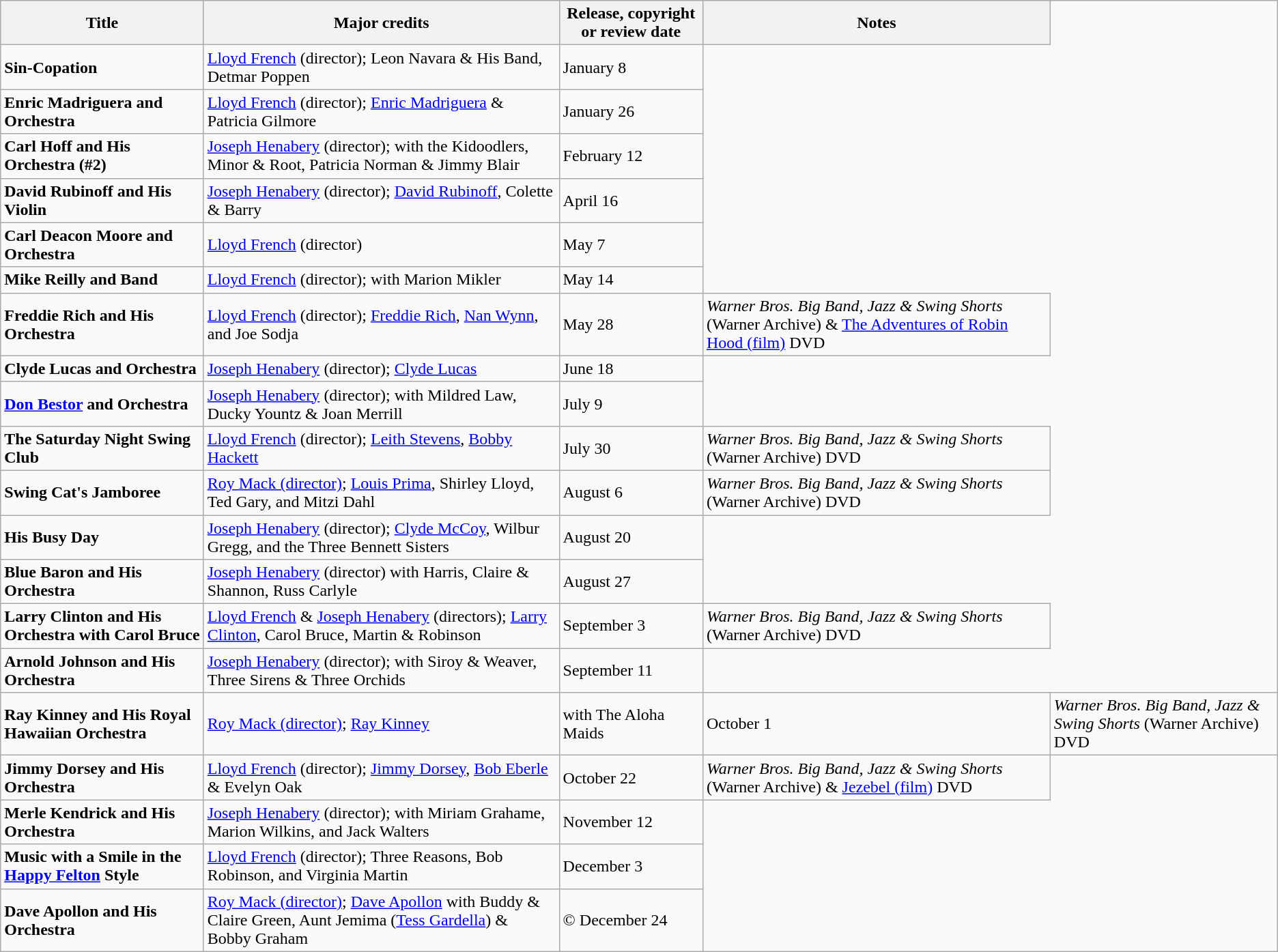<table class="wikitable sortable" border="1">
<tr>
<th>Title</th>
<th>Major credits</th>
<th>Release, copyright or review date</th>
<th>Notes</th>
</tr>
<tr>
<td><strong>Sin-Copation</strong></td>
<td><a href='#'>Lloyd French</a> (director); Leon Navara & His Band, Detmar Poppen</td>
<td>January 8</td>
</tr>
<tr>
<td><strong>Enric Madriguera and Orchestra</strong></td>
<td><a href='#'>Lloyd French</a> (director); <a href='#'>Enric Madriguera</a> & Patricia Gilmore</td>
<td>January 26</td>
</tr>
<tr>
<td><strong>Carl Hoff and His Orchestra (#2)</strong></td>
<td><a href='#'>Joseph Henabery</a> (director); with the Kidoodlers, Minor & Root, Patricia Norman & Jimmy Blair</td>
<td>February 12</td>
</tr>
<tr>
<td><strong>David Rubinoff and His Violin</strong></td>
<td><a href='#'>Joseph Henabery</a> (director); <a href='#'>David Rubinoff</a>, Colette & Barry</td>
<td>April 16</td>
</tr>
<tr>
<td><strong>Carl Deacon Moore and Orchestra</strong></td>
<td><a href='#'>Lloyd French</a> (director)</td>
<td>May 7</td>
</tr>
<tr>
<td><strong>Mike Reilly and Band</strong></td>
<td><a href='#'>Lloyd French</a> (director); with Marion Mikler</td>
<td>May 14</td>
</tr>
<tr>
<td><strong>Freddie Rich and His Orchestra</strong></td>
<td><a href='#'>Lloyd French</a> (director); <a href='#'>Freddie Rich</a>, <a href='#'>Nan Wynn</a>, and Joe Sodja</td>
<td>May 28</td>
<td><em>Warner Bros. Big Band, Jazz & Swing Shorts</em> (Warner Archive) & <a href='#'>The Adventures of Robin Hood (film)</a> DVD</td>
</tr>
<tr>
<td><strong>Clyde Lucas and Orchestra</strong></td>
<td><a href='#'>Joseph Henabery</a> (director); <a href='#'>Clyde Lucas</a></td>
<td>June 18</td>
</tr>
<tr>
<td><strong><a href='#'>Don Bestor</a> and Orchestra</strong></td>
<td><a href='#'>Joseph Henabery</a> (director); with Mildred Law, Ducky Yountz & Joan Merrill</td>
<td>July 9</td>
</tr>
<tr>
<td><strong>The Saturday Night Swing Club</strong></td>
<td><a href='#'>Lloyd French</a> (director); <a href='#'>Leith Stevens</a>, <a href='#'>Bobby Hackett</a></td>
<td>July 30</td>
<td><em>Warner Bros. Big Band, Jazz & Swing Shorts</em> (Warner Archive) DVD</td>
</tr>
<tr>
<td><strong>Swing Cat's Jamboree</strong></td>
<td><a href='#'>Roy Mack (director)</a>; <a href='#'>Louis Prima</a>, Shirley Lloyd, Ted Gary, and Mitzi Dahl</td>
<td>August 6</td>
<td><em>Warner Bros. Big Band, Jazz & Swing Shorts</em> (Warner Archive) DVD</td>
</tr>
<tr>
<td><strong>His Busy Day</strong></td>
<td><a href='#'>Joseph Henabery</a> (director); <a href='#'>Clyde McCoy</a>, Wilbur Gregg, and the Three Bennett Sisters</td>
<td>August 20</td>
</tr>
<tr>
<td><strong>Blue Baron and His Orchestra</strong></td>
<td><a href='#'>Joseph Henabery</a> (director) with Harris, Claire & Shannon, Russ Carlyle</td>
<td>August 27</td>
</tr>
<tr>
<td><strong>Larry Clinton and His Orchestra with Carol Bruce</strong></td>
<td><a href='#'>Lloyd French</a> & <a href='#'>Joseph Henabery</a> (directors); <a href='#'>Larry Clinton</a>, Carol Bruce, Martin & Robinson</td>
<td>September 3</td>
<td><em>Warner Bros. Big Band, Jazz & Swing Shorts</em> (Warner Archive) DVD</td>
</tr>
<tr>
<td><strong>Arnold Johnson and His Orchestra</strong></td>
<td><a href='#'>Joseph Henabery</a> (director); with Siroy & Weaver, Three Sirens & Three Orchids</td>
<td>September 11</td>
</tr>
<tr>
<td><strong>Ray Kinney and His Royal Hawaiian Orchestra</strong></td>
<td><a href='#'>Roy Mack (director)</a>; <a href='#'>Ray Kinney</a></td>
<td>with The Aloha Maids</td>
<td>October 1</td>
<td><em>Warner Bros. Big Band, Jazz & Swing Shorts</em> (Warner Archive) DVD</td>
</tr>
<tr>
<td><strong>Jimmy Dorsey and His Orchestra</strong></td>
<td><a href='#'>Lloyd French</a> (director); <a href='#'>Jimmy Dorsey</a>, <a href='#'>Bob Eberle</a> & Evelyn Oak</td>
<td>October 22</td>
<td><em>Warner Bros. Big Band, Jazz & Swing Shorts</em> (Warner Archive) & <a href='#'>Jezebel (film)</a> DVD</td>
</tr>
<tr>
<td><strong>Merle Kendrick and His Orchestra</strong></td>
<td><a href='#'>Joseph Henabery</a> (director); with Miriam Grahame, Marion Wilkins, and Jack Walters</td>
<td>November 12</td>
</tr>
<tr>
<td><strong>Music with a Smile in the <a href='#'>Happy Felton</a> Style</strong></td>
<td><a href='#'>Lloyd French</a> (director); Three Reasons, Bob Robinson, and Virginia Martin</td>
<td>December 3</td>
</tr>
<tr>
<td><strong>Dave Apollon and His Orchestra</strong></td>
<td><a href='#'>Roy Mack (director)</a>; <a href='#'>Dave Apollon</a> with Buddy & Claire Green, Aunt Jemima (<a href='#'>Tess Gardella</a>) & Bobby Graham</td>
<td>© December 24</td>
</tr>
</table>
